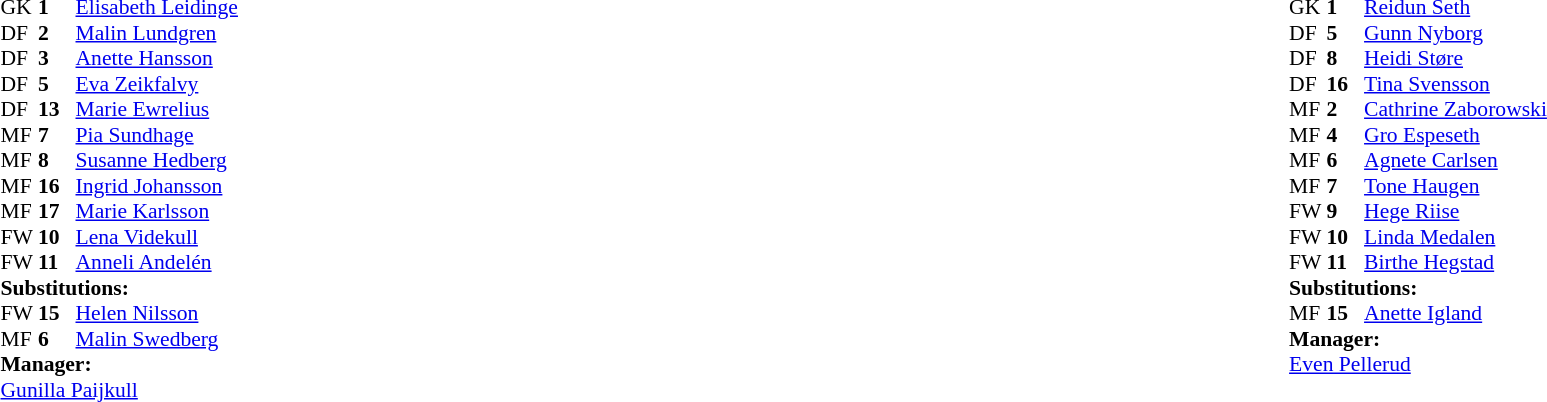<table width="100%">
<tr>
<td valign="top" width="40%"><br><table style="font-size:90%" cellspacing="0" cellpadding="0">
<tr>
<th width=25></th>
<th width=25></th>
</tr>
<tr>
<td>GK</td>
<td><strong>1</strong></td>
<td><a href='#'>Elisabeth Leidinge</a></td>
</tr>
<tr>
<td>DF</td>
<td><strong>2</strong></td>
<td><a href='#'>Malin Lundgren</a></td>
</tr>
<tr>
<td>DF</td>
<td><strong>3</strong></td>
<td><a href='#'>Anette Hansson</a></td>
<td></td>
<td></td>
</tr>
<tr>
<td>DF</td>
<td><strong>5</strong></td>
<td><a href='#'>Eva Zeikfalvy</a></td>
</tr>
<tr>
<td>DF</td>
<td><strong>13</strong></td>
<td><a href='#'>Marie Ewrelius</a></td>
</tr>
<tr>
<td>MF</td>
<td><strong>7</strong></td>
<td><a href='#'>Pia Sundhage</a></td>
</tr>
<tr>
<td>MF</td>
<td><strong>8</strong></td>
<td><a href='#'>Susanne Hedberg</a></td>
<td></td>
<td></td>
</tr>
<tr>
<td>MF</td>
<td><strong>16</strong></td>
<td><a href='#'>Ingrid Johansson</a></td>
</tr>
<tr>
<td>MF</td>
<td><strong>17</strong></td>
<td><a href='#'>Marie Karlsson</a></td>
</tr>
<tr>
<td>FW</td>
<td><strong>10</strong></td>
<td><a href='#'>Lena Videkull</a></td>
</tr>
<tr>
<td>FW</td>
<td><strong>11</strong></td>
<td><a href='#'>Anneli Andelén</a></td>
</tr>
<tr>
<td colspan=3><strong>Substitutions:</strong></td>
</tr>
<tr>
<td>FW</td>
<td><strong>15</strong></td>
<td><a href='#'>Helen Nilsson</a></td>
<td></td>
<td></td>
</tr>
<tr>
<td>MF</td>
<td><strong>6</strong></td>
<td><a href='#'>Malin Swedberg</a></td>
<td></td>
<td></td>
</tr>
<tr>
<td colspan=3><strong>Manager:</strong></td>
</tr>
<tr>
<td colspan=3><a href='#'>Gunilla Paijkull</a></td>
</tr>
</table>
</td>
<td valign="top"></td>
<td valign="top" width="50%"><br><table style="font-size:90%; margin:auto" cellspacing="0" cellpadding="0">
<tr>
<th width=25></th>
<th width=25></th>
</tr>
<tr>
<td>GK</td>
<td><strong>1</strong></td>
<td><a href='#'>Reidun Seth</a></td>
</tr>
<tr>
<td>DF</td>
<td><strong>5</strong></td>
<td><a href='#'>Gunn Nyborg</a></td>
</tr>
<tr>
<td>DF</td>
<td><strong>8</strong></td>
<td><a href='#'>Heidi Støre</a></td>
</tr>
<tr>
<td>DF</td>
<td><strong>16</strong></td>
<td><a href='#'>Tina Svensson</a></td>
<td></td>
<td></td>
</tr>
<tr>
<td>MF</td>
<td><strong>2</strong></td>
<td><a href='#'>Cathrine Zaborowski</a></td>
</tr>
<tr>
<td>MF</td>
<td><strong>4</strong></td>
<td><a href='#'>Gro Espeseth</a></td>
</tr>
<tr>
<td>MF</td>
<td><strong>6</strong></td>
<td><a href='#'>Agnete Carlsen</a></td>
</tr>
<tr>
<td>MF</td>
<td><strong>7</strong></td>
<td><a href='#'>Tone Haugen</a></td>
</tr>
<tr>
<td>FW</td>
<td><strong>9</strong></td>
<td><a href='#'>Hege Riise</a></td>
</tr>
<tr>
<td>FW</td>
<td><strong>10</strong></td>
<td><a href='#'>Linda Medalen</a></td>
</tr>
<tr>
<td>FW</td>
<td><strong>11</strong></td>
<td><a href='#'>Birthe Hegstad</a></td>
</tr>
<tr>
<td colspan=3><strong>Substitutions:</strong></td>
</tr>
<tr>
<td>MF</td>
<td><strong>15</strong></td>
<td><a href='#'>Anette Igland</a></td>
<td></td>
<td></td>
</tr>
<tr>
<td colspan=3><strong>Manager:</strong></td>
</tr>
<tr>
<td colspan=3><a href='#'>Even Pellerud</a></td>
</tr>
</table>
</td>
</tr>
</table>
